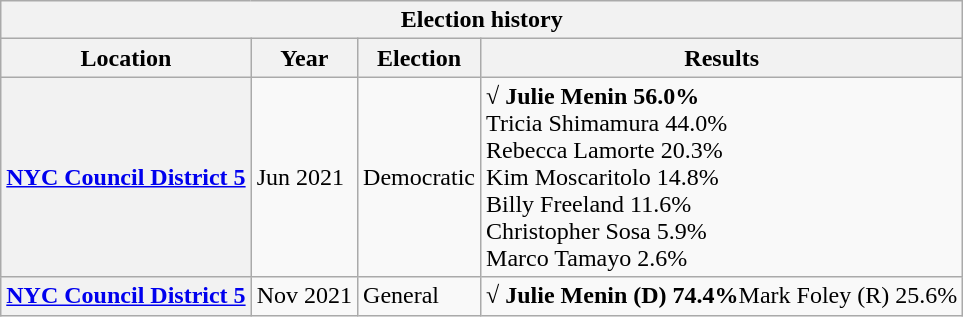<table class="wikitable collapsible">
<tr>
<th colspan="4">Election history</th>
</tr>
<tr valign="bottom">
<th>Location</th>
<th>Year</th>
<th>Election</th>
<th>Results</th>
</tr>
<tr>
<th><a href='#'>NYC Council District 5</a></th>
<td>Jun 2021</td>
<td>Democratic</td>
<td><strong>√ Julie Menin 56.0%</strong><br>Tricia Shimamura 44.0%<br>Rebecca Lamorte 20.3%<br>Kim Moscaritolo 14.8%<br>Billy Freeland 11.6%<br>Christopher Sosa 5.9%<br>Marco Tamayo 2.6%</td>
</tr>
<tr>
<th><a href='#'>NYC Council District 5</a></th>
<td>Nov 2021</td>
<td>General</td>
<td><strong>√ Julie Menin (D) 74.4%</strong>Mark Foley (R) 25.6%</td>
</tr>
</table>
